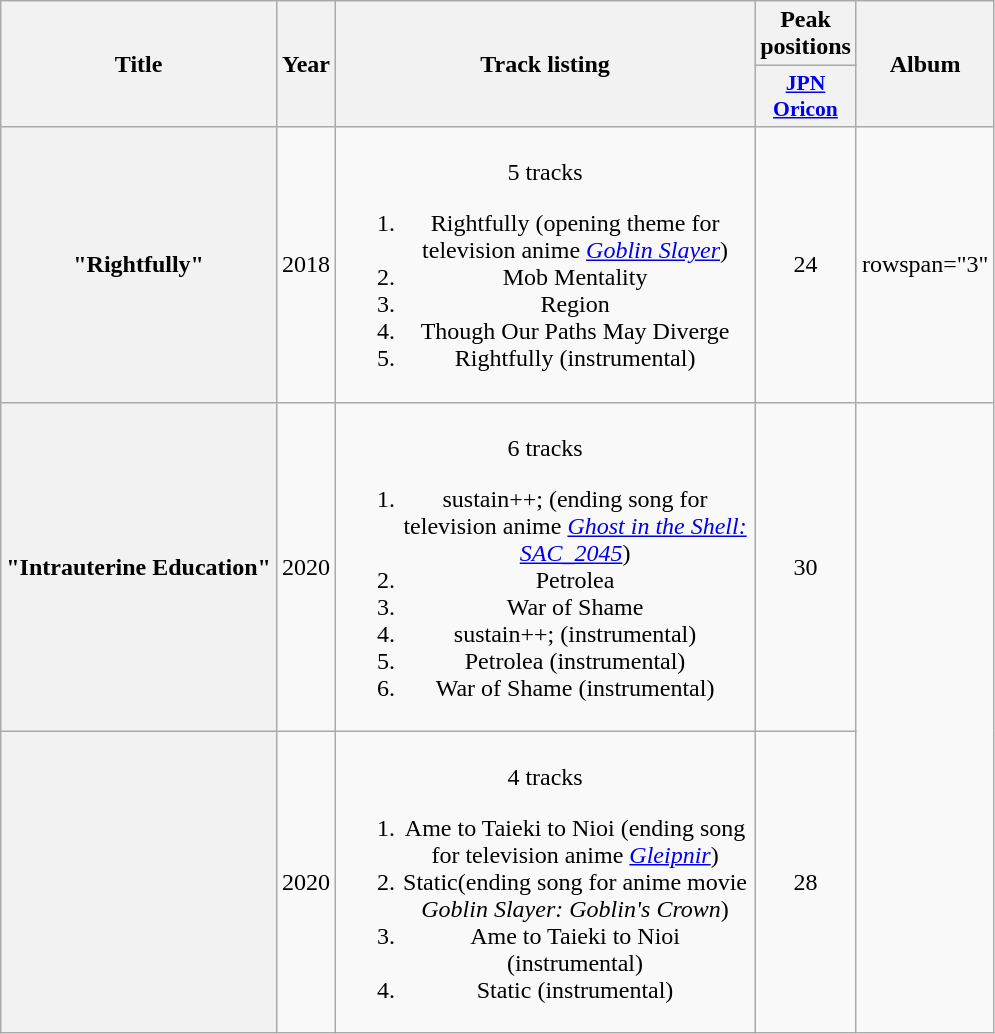<table class="wikitable plainrowheaders" style="text-align:center;">
<tr>
<th scope="col" rowspan="2">Title</th>
<th scope="col" rowspan="2">Year</th>
<th scope="col" rowspan="2">Track listing</th>
<th scope="col" colspan="1">Peak positions</th>
<th scope="col" rowspan="2">Album</th>
</tr>
<tr>
<th scope="col" style="width:4em;font-size:90%"><a href='#'>JPN<br>Oricon</a><br></th>
</tr>
<tr>
<th scope="row">"Rightfully"</th>
<td>2018</td>
<td style="width:17em"><br>5 tracks<ol><li>Rightfully (opening theme for television anime <em><a href='#'>Goblin Slayer</a></em>)</li><li>Mob Mentality</li><li>Region</li><li>Though Our Paths May Diverge</li><li>Rightfully (instrumental)</li></ol></td>
<td>24</td>
<td>rowspan="3" </td>
</tr>
<tr>
<th scope="row">"Intrauterine Education"</th>
<td>2020</td>
<td style="width:17em"><br>6 tracks<ol><li>sustain++; (ending song for television anime <em><a href='#'>Ghost in the Shell: SAC_2045</a></em>)</li><li>Petrolea</li><li>War of Shame</li><li>sustain++; (instrumental)</li><li>Petrolea (instrumental)</li><li>War of Shame (instrumental)</li></ol></td>
<td>30</td>
</tr>
<tr>
<th scope="row"></th>
<td>2020</td>
<td style="width:17em"><br>4 tracks<ol><li>Ame to Taieki to Nioi (ending song for television anime <em><a href='#'>Gleipnir</a></em>)</li><li>Static(ending song for anime movie <em>Goblin Slayer: Goblin's Crown</em>)</li><li>Ame to Taieki to Nioi (instrumental)</li><li>Static (instrumental)</li></ol></td>
<td>28</td>
</tr>
</table>
